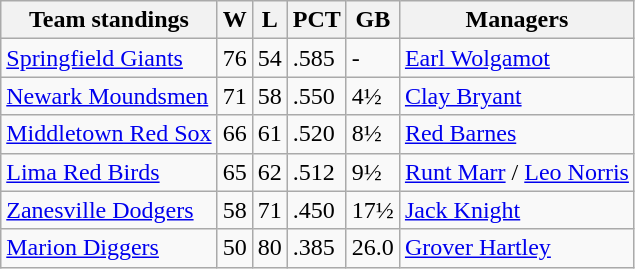<table class="wikitable">
<tr>
<th>Team standings</th>
<th>W</th>
<th>L</th>
<th>PCT</th>
<th>GB</th>
<th>Managers</th>
</tr>
<tr>
<td><a href='#'>Springfield Giants</a></td>
<td>76</td>
<td>54</td>
<td>.585</td>
<td>-</td>
<td><a href='#'>Earl Wolgamot</a></td>
</tr>
<tr>
<td><a href='#'>Newark Moundsmen</a></td>
<td>71</td>
<td>58</td>
<td>.550</td>
<td>4½</td>
<td><a href='#'>Clay Bryant</a></td>
</tr>
<tr>
<td><a href='#'>Middletown Red Sox</a></td>
<td>66</td>
<td>61</td>
<td>.520</td>
<td>8½</td>
<td><a href='#'>Red Barnes</a></td>
</tr>
<tr>
<td><a href='#'>Lima Red Birds</a></td>
<td>65</td>
<td>62</td>
<td>.512</td>
<td>9½</td>
<td><a href='#'>Runt Marr</a> / <a href='#'>Leo Norris</a></td>
</tr>
<tr>
<td><a href='#'>Zanesville Dodgers</a></td>
<td>58</td>
<td>71</td>
<td>.450</td>
<td>17½</td>
<td><a href='#'>Jack Knight</a></td>
</tr>
<tr>
<td><a href='#'>Marion Diggers</a></td>
<td>50</td>
<td>80</td>
<td>.385</td>
<td>26.0</td>
<td><a href='#'>Grover Hartley</a></td>
</tr>
</table>
